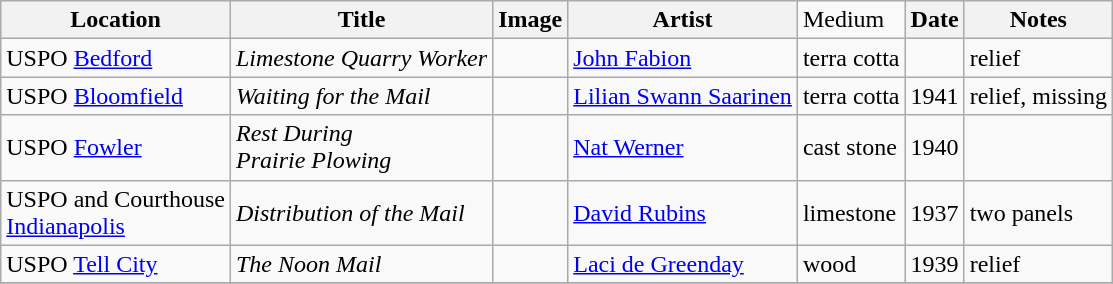<table class="wikitable sortable">
<tr>
<th>Location</th>
<th>Title</th>
<th>Image</th>
<th>Artist</th>
<td>Medium</td>
<th>Date</th>
<th>Notes</th>
</tr>
<tr>
<td>USPO <a href='#'>Bedford</a></td>
<td><em>Limestone Quarry Worker</em></td>
<td></td>
<td><a href='#'>John Fabion</a></td>
<td>terra cotta</td>
<td></td>
<td>relief</td>
</tr>
<tr>
<td>USPO <a href='#'>Bloomfield</a></td>
<td><em>Waiting for the Mail</em></td>
<td></td>
<td><a href='#'>Lilian Swann Saarinen</a></td>
<td>terra cotta</td>
<td>1941</td>
<td>relief, missing</td>
</tr>
<tr>
<td>USPO <a href='#'>Fowler</a></td>
<td><em>Rest During<br>Prairie Plowing</em></td>
<td></td>
<td><a href='#'>Nat Werner</a></td>
<td>cast stone</td>
<td>1940</td>
<td></td>
</tr>
<tr>
<td>USPO and Courthouse<br><a href='#'>Indianapolis</a></td>
<td><em>Distribution of the Mail</em></td>
<td></td>
<td><a href='#'>David Rubins</a></td>
<td>limestone</td>
<td>1937</td>
<td>two panels</td>
</tr>
<tr>
<td>USPO <a href='#'>Tell City</a></td>
<td><em>The Noon Mail</em></td>
<td></td>
<td><a href='#'>Laci de Greenday</a></td>
<td>wood</td>
<td>1939</td>
<td>relief</td>
</tr>
<tr>
</tr>
</table>
